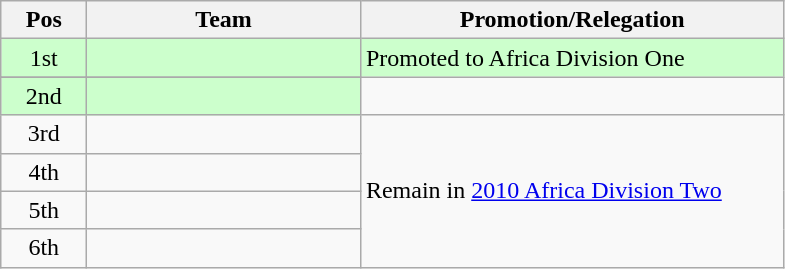<table class="wikitable">
<tr>
<th width=50>Pos</th>
<th width=175>Team</th>
<th width=275>Promotion/Relegation</th>
</tr>
<tr style="background:#ccffcc">
<td align="center">1st</td>
<td></td>
<td rowspan=2>Promoted to Africa Division One</td>
</tr>
<tr>
</tr>
<tr style="background:#ccffcc">
<td align="center">2nd</td>
<td></td>
</tr>
<tr>
<td align="center">3rd</td>
<td></td>
<td rowspan=4>Remain in <a href='#'>2010 Africa Division Two</a></td>
</tr>
<tr>
<td align="center">4th</td>
<td></td>
</tr>
<tr>
<td align="center">5th</td>
<td></td>
</tr>
<tr>
<td align="center">6th</td>
<td></td>
</tr>
</table>
